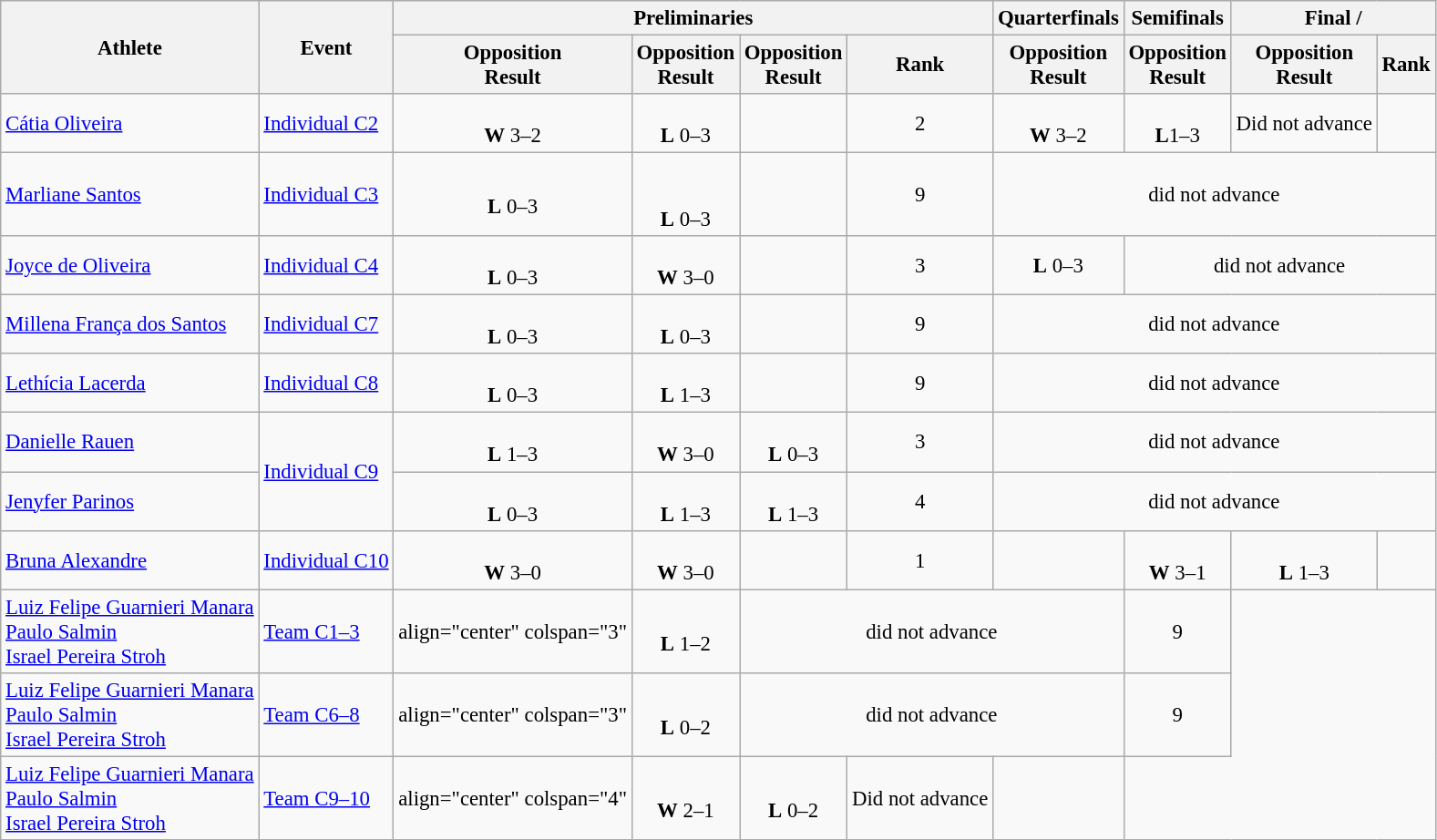<table class=wikitable style="font-size:95%">
<tr>
<th rowspan="2">Athlete</th>
<th rowspan="2">Event</th>
<th colspan="4">Preliminaries</th>
<th>Quarterfinals</th>
<th>Semifinals</th>
<th colspan="2">Final / </th>
</tr>
<tr>
<th>Opposition<br>Result</th>
<th>Opposition<br>Result</th>
<th>Opposition<br>Result</th>
<th>Rank</th>
<th>Opposition<br>Result</th>
<th>Opposition<br>Result</th>
<th>Opposition<br>Result</th>
<th>Rank</th>
</tr>
<tr align=center>
<td align=left><a href='#'>Cátia Oliveira</a></td>
<td align=left><a href='#'>Individual C2</a></td>
<td><br><strong>W</strong> 3–2</td>
<td><br><strong>L</strong> 0–3</td>
<td></td>
<td>2</td>
<td><br><strong>W</strong> 3–2</td>
<td><br><strong>L</strong>1–3</td>
<td>Did not advance</td>
<td></td>
</tr>
<tr align=center>
<td align=left><a href='#'>Marliane Santos</a></td>
<td align=left><a href='#'>Individual C3</a></td>
<td><br><strong>L</strong> 0–3</td>
<td><br><br><strong>L</strong> 0–3</td>
<td></td>
<td>9</td>
<td colspan="4">did not advance</td>
</tr>
<tr align=center>
<td align=left><a href='#'>Joyce de Oliveira</a></td>
<td align=left><a href='#'>Individual C4</a></td>
<td><br><strong>L</strong> 0–3</td>
<td><br><strong>W</strong> 3–0</td>
<td></td>
<td>3</td>
<td><strong>L</strong> 0–3</td>
<td colspan="4">did not advance</td>
</tr>
<tr align=center>
<td align=left><a href='#'>Millena França dos Santos</a></td>
<td align=left><a href='#'>Individual C7</a></td>
<td><br><strong>L</strong> 0–3</td>
<td><br><strong>L</strong> 0–3</td>
<td></td>
<td>9</td>
<td colspan="4">did not advance</td>
</tr>
<tr align=center>
<td align=left><a href='#'>Lethícia Lacerda</a></td>
<td align=left><a href='#'>Individual C8</a></td>
<td><br><strong>L</strong> 0–3</td>
<td><br><strong>L</strong> 1–3</td>
<td></td>
<td>9</td>
<td colspan="4">did not advance</td>
</tr>
<tr align=center>
<td align=left><a href='#'>Danielle Rauen</a></td>
<td rowspan="2" align="left"><a href='#'>Individual C9</a></td>
<td><br><strong>L</strong> 1–3</td>
<td><br><strong>W</strong> 3–0</td>
<td><br><strong>L</strong> 0–3</td>
<td>3</td>
<td colspan="4">did not advance</td>
</tr>
<tr align=center>
<td align=left><a href='#'>Jenyfer Parinos</a></td>
<td><br><strong>L</strong> 0–3</td>
<td><br><strong>L</strong> 1–3</td>
<td><br><strong>L</strong> 1–3</td>
<td>4</td>
<td colspan="4">did not advance</td>
</tr>
<tr align=center>
<td align=left><a href='#'>Bruna Alexandre</a></td>
<td align=left><a href='#'>Individual C10</a></td>
<td><br><strong>W</strong> 3–0</td>
<td><br><strong>W</strong> 3–0</td>
<td></td>
<td>1</td>
<td></td>
<td><br><strong>W</strong> 3–1</td>
<td><br><strong>L</strong> 1–3</td>
<td></td>
</tr>
<tr align=center>
<td align=left><a href='#'>Luiz Felipe Guarnieri Manara</a><br><a href='#'>Paulo Salmin</a><br><a href='#'>Israel Pereira Stroh</a></td>
<td align=left><a href='#'>Team C1–3</a></td>
<td>align="center" colspan="3" </td>
<td><br> <strong>L</strong> 1–2</td>
<td colspan="3">did not advance</td>
<td>9</td>
</tr>
<tr align=center>
<td align=left><a href='#'>Luiz Felipe Guarnieri Manara</a><br><a href='#'>Paulo Salmin</a><br><a href='#'>Israel Pereira Stroh</a></td>
<td align=left><a href='#'>Team C6–8</a></td>
<td>align="center" colspan="3" </td>
<td><br> <strong>L</strong> 0–2</td>
<td colspan="3">did not advance</td>
<td>9</td>
</tr>
<tr align=center>
<td align=left><a href='#'>Luiz Felipe Guarnieri Manara</a><br><a href='#'>Paulo Salmin</a><br><a href='#'>Israel Pereira Stroh</a></td>
<td align=left><a href='#'>Team C9–10</a></td>
<td>align="center" colspan="4" </td>
<td><br><strong>W</strong> 2–1</td>
<td><br><strong>L</strong> 0–2</td>
<td>Did not advance</td>
<td></td>
</tr>
</table>
